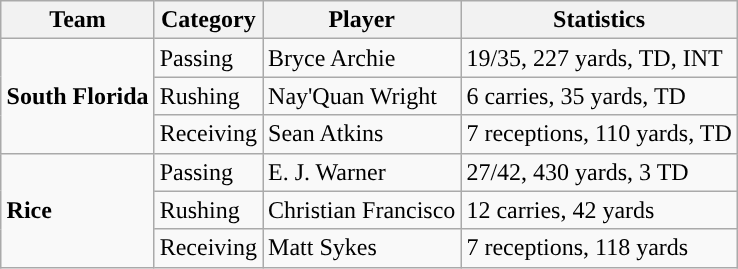<table class="wikitable" style="float: right;">
<tr>
<th>Team</th>
<th>Category</th>
<th>Player</th>
<th>Statistics</th>
</tr>
<tr>
<td rowspan=3><strong>South Florida</strong></td>
<td>Passing</td>
<td>Bryce Archie</td>
<td>19/35, 227 yards, TD, INT</td>
</tr>
<tr>
<td>Rushing</td>
<td>Nay'Quan Wright</td>
<td>6 carries, 35 yards, TD</td>
</tr>
<tr>
<td>Receiving</td>
<td>Sean Atkins</td>
<td>7 receptions, 110 yards, TD</td>
</tr>
<tr>
<td rowspan=3><strong>Rice</strong></td>
<td>Passing</td>
<td>E. J. Warner</td>
<td>27/42, 430 yards, 3 TD</td>
</tr>
<tr>
<td>Rushing</td>
<td>Christian Francisco</td>
<td>12 carries, 42 yards</td>
</tr>
<tr>
<td>Receiving</td>
<td>Matt Sykes</td>
<td>7 receptions, 118 yards</td>
</tr>
</table>
